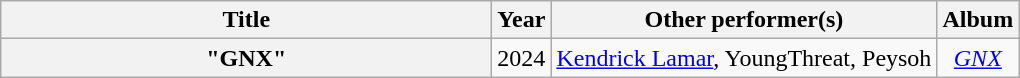<table class="wikitable plainrowheaders" style="text-align:center;">
<tr>
<th scope="col" style="width:20em;">Title</th>
<th scope="col">Year</th>
<th scope="col">Other performer(s)</th>
<th scope="col">Album</th>
</tr>
<tr>
<th scope="row">"GNX"</th>
<td>2024</td>
<td><a href='#'>Kendrick Lamar</a>, YoungThreat, Peysoh</td>
<td><em><a href='#'>GNX</a></em></td>
</tr>
</table>
